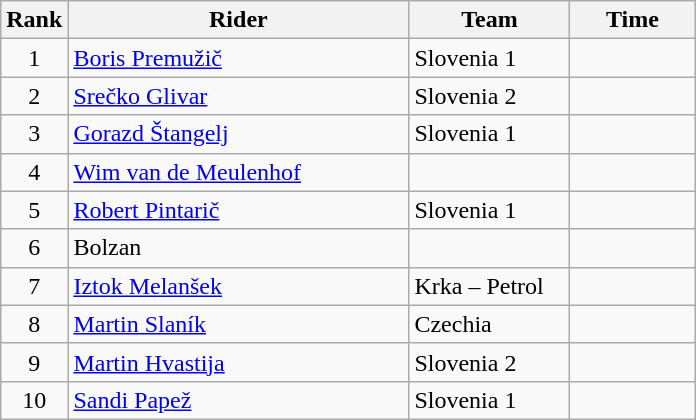<table class="wikitable">
<tr>
<th>Rank</th>
<th>Rider</th>
<th>Team</th>
<th>Time</th>
</tr>
<tr>
<td align=center>1</td>
<td width=220> <a href='#'>Boris Premužič</a> </td>
<td width=100>Slovenia 1</td>
<td width=76 align=right></td>
</tr>
<tr>
<td align=center>2</td>
<td> <a href='#'>Srečko Glivar</a></td>
<td>Slovenia 2</td>
<td align=right></td>
</tr>
<tr>
<td align=center>3</td>
<td> <a href='#'>Gorazd Štangelj</a> </td>
<td>Slovenia 1</td>
<td align=right></td>
</tr>
<tr>
<td align=center>4</td>
<td> <a href='#'>Wim van de Meulenhof</a></td>
<td></td>
<td align=right></td>
</tr>
<tr>
<td align=center>5</td>
<td> <a href='#'>Robert Pintarič</a></td>
<td>Slovenia 1</td>
<td align=right></td>
</tr>
<tr>
<td align=center>6</td>
<td> Bolzan</td>
<td></td>
<td align=right></td>
</tr>
<tr>
<td align=center>7</td>
<td> <a href='#'>Iztok Melanšek</a></td>
<td>Krka – Petrol</td>
<td align=right></td>
</tr>
<tr>
<td align=center>8</td>
<td width=200> <a href='#'>Martin Slaník</a></td>
<td>Czechia</td>
<td align=right></td>
</tr>
<tr>
<td align=center>9</td>
<td> <a href='#'>Martin Hvastija</a></td>
<td>Slovenia 2</td>
<td align=right></td>
</tr>
<tr>
<td align=center>10</td>
<td> <a href='#'>Sandi Papež</a></td>
<td>Slovenia 1</td>
<td align=right></td>
</tr>
</table>
